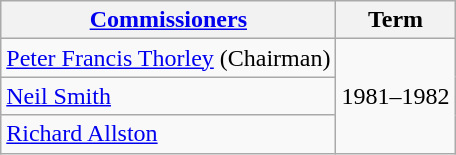<table class="wikitable">
<tr>
<th><a href='#'>Commissioners</a></th>
<th>Term</th>
</tr>
<tr>
<td><a href='#'>Peter Francis Thorley</a> (Chairman)</td>
<td rowspan=3>1981–1982</td>
</tr>
<tr>
<td><a href='#'>Neil Smith</a></td>
</tr>
<tr>
<td><a href='#'>Richard Allston</a></td>
</tr>
</table>
